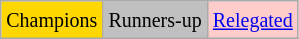<table class="wikitable">
<tr>
<td bgcolor=gold><small>Champions</small></td>
<td bgcolor=silver><small>Runners-up</small></td>
<td bgcolor="#ffcccc"><small><a href='#'>Relegated</a></small></td>
</tr>
</table>
